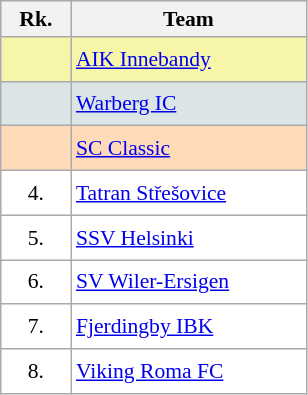<table class="wikitable" style="border:1px solid #AAAAAA;font-size:90%">
<tr bgcolor="#E4E4E4">
<th style="border-bottom:1px solid #AAAAAA" width=40>Rk.</th>
<th style="border-bottom:1px solid #AAAAAA" width=150>Team</th>
</tr>
<tr bgcolor="#F7F6A8">
<td align="center" style="height:23px"></td>
<td> <a href='#'>AIK Innebandy</a></td>
</tr>
<tr bgcolor="#DCE5E5">
<td align="center" style="height:23px"></td>
<td> <a href='#'>Warberg IC</a></td>
</tr>
<tr bgcolor="#FFDAB9">
<td align="center" style="height:23px"></td>
<td> <a href='#'>SC Classic</a></td>
</tr>
<tr bgcolor="#ffffff">
<td align="center" style="height:23px">4.</td>
<td> <a href='#'>Tatran Střešovice</a></td>
</tr>
<tr bgcolor="#ffffff">
<td align="center" style="height:23px">5.</td>
<td> <a href='#'>SSV Helsinki</a></td>
</tr>
<tr bgcolor="#ffffff">
<td align="center" style="height:23px">6.</td>
<td> <a href='#'>SV Wiler-Ersigen</a></td>
</tr>
<tr bgcolor="#ffffff">
<td align="center" style="height:23px">7.</td>
<td> <a href='#'>Fjerdingby IBK</a></td>
</tr>
<tr bgcolor="#ffffff">
<td align="center" style="height:23px">8.</td>
<td> <a href='#'>Viking Roma FC</a></td>
</tr>
</table>
